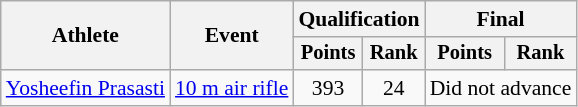<table class="wikitable" style="font-size:90%">
<tr>
<th rowspan="2">Athlete</th>
<th rowspan="2">Event</th>
<th colspan=2>Qualification</th>
<th colspan=2>Final</th>
</tr>
<tr style="font-size:95%">
<th>Points</th>
<th>Rank</th>
<th>Points</th>
<th>Rank</th>
</tr>
<tr align=center>
<td align=left><a href='#'>Yosheefin Prasasti</a></td>
<td align=left><a href='#'>10 m air rifle</a></td>
<td>393</td>
<td>24</td>
<td colspan=2>Did not advance</td>
</tr>
</table>
